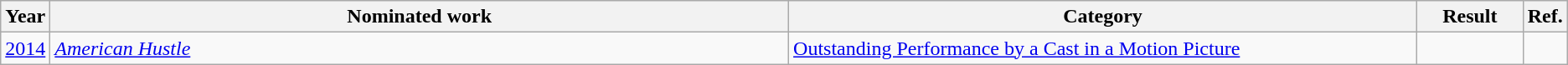<table class=wikitable>
<tr>
<th scope="col" style="width:1em;">Year</th>
<th scope="col" style="width:39em;">Nominated work</th>
<th scope="col" style="width:33em;">Category</th>
<th scope="col" style="width:5em;">Result</th>
<th scope="col" style="width:1em;">Ref.</th>
</tr>
<tr>
<td><a href='#'>2014</a></td>
<td><em><a href='#'>American Hustle</a></em></td>
<td><a href='#'>Outstanding Performance by a Cast in a Motion Picture</a></td>
<td></td>
<td></td>
</tr>
</table>
